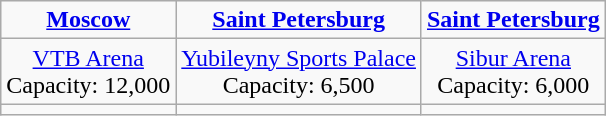<table class="wikitable" style="text-align:center;">
<tr>
<td><strong><a href='#'>Moscow</a></strong></td>
<td><strong><a href='#'>Saint Petersburg</a></strong></td>
<td><strong><a href='#'>Saint Petersburg</a></strong></td>
</tr>
<tr>
<td><a href='#'>VTB Arena</a><br>Capacity: 12,000</td>
<td><a href='#'>Yubileyny Sports Palace</a><br>Capacity: 6,500</td>
<td><a href='#'>Sibur Arena</a><br>Capacity: 6,000</td>
</tr>
<tr>
<td></td>
<td></td>
<td></td>
</tr>
</table>
